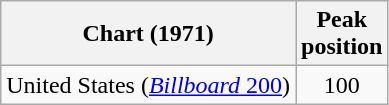<table class="wikitable">
<tr>
<th>Chart (1971)</th>
<th>Peak<br>position</th>
</tr>
<tr>
<td>United States (<a href='#'><em>Billboard</em> 200</a>)</td>
<td style="text-align:center;">100</td>
</tr>
</table>
